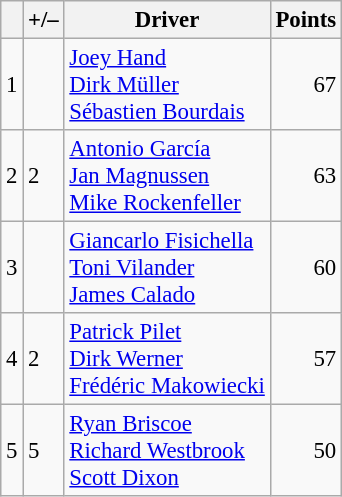<table class="wikitable" style="font-size: 95%;">
<tr>
<th scope="col"></th>
<th scope="col">+/–</th>
<th scope="col">Driver</th>
<th scope="col">Points</th>
</tr>
<tr>
<td align=center>1</td>
<td align="left"></td>
<td> <a href='#'>Joey Hand</a><br> <a href='#'>Dirk Müller</a><br> <a href='#'>Sébastien Bourdais</a></td>
<td align=right>67</td>
</tr>
<tr>
<td align=center>2</td>
<td align="left"> 2</td>
<td> <a href='#'>Antonio García</a><br> <a href='#'>Jan Magnussen</a><br> <a href='#'>Mike Rockenfeller</a></td>
<td align=right>63</td>
</tr>
<tr>
<td align=center>3</td>
<td align="left"></td>
<td> <a href='#'>Giancarlo Fisichella</a><br> <a href='#'>Toni Vilander</a><br> <a href='#'>James Calado</a></td>
<td align=right>60</td>
</tr>
<tr>
<td align=center>4</td>
<td align="left"> 2</td>
<td> <a href='#'>Patrick Pilet</a><br> <a href='#'>Dirk Werner</a><br> <a href='#'>Frédéric Makowiecki</a></td>
<td align=right>57</td>
</tr>
<tr>
<td align=center>5</td>
<td align="left"> 5</td>
<td> <a href='#'>Ryan Briscoe</a><br> <a href='#'>Richard Westbrook</a><br> <a href='#'>Scott Dixon</a></td>
<td align=right>50</td>
</tr>
</table>
